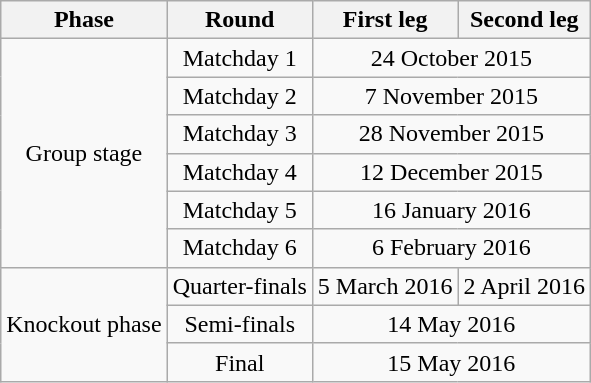<table class="wikitable" style="text-align:center">
<tr>
<th>Phase</th>
<th>Round</th>
<th>First leg</th>
<th>Second leg</th>
</tr>
<tr>
<td rowspan=6>Group stage</td>
<td>Matchday 1</td>
<td colspan=2>24 October 2015</td>
</tr>
<tr>
<td>Matchday 2</td>
<td colspan=2>7 November 2015</td>
</tr>
<tr>
<td>Matchday 3</td>
<td colspan=2>28 November 2015</td>
</tr>
<tr>
<td>Matchday 4</td>
<td colspan=2>12 December 2015</td>
</tr>
<tr>
<td>Matchday 5</td>
<td colspan=2>16 January 2016</td>
</tr>
<tr>
<td>Matchday 6</td>
<td colspan=2>6 February 2016</td>
</tr>
<tr>
<td rowspan=3>Knockout phase</td>
<td>Quarter-finals</td>
<td>5 March 2016</td>
<td>2 April 2016</td>
</tr>
<tr>
<td>Semi-finals</td>
<td colspan=2>14 May 2016</td>
</tr>
<tr>
<td>Final</td>
<td colspan=2>15 May 2016</td>
</tr>
</table>
